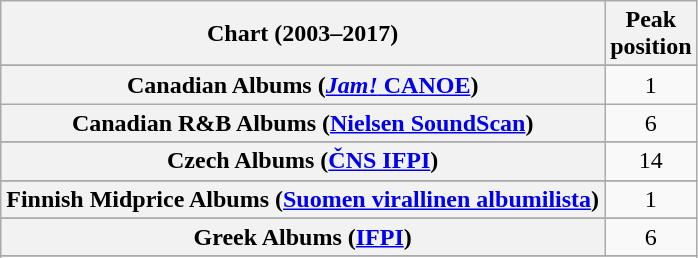<table class="wikitable sortable plainrowheaders" style="text-align:center">
<tr>
<th>Chart (2003–2017)</th>
<th>Peak<br>position</th>
</tr>
<tr>
</tr>
<tr>
</tr>
<tr>
</tr>
<tr>
</tr>
<tr>
<th scope="row">Canadian Albums (<a href='#'><em>Jam!</em> CANOE</a>)</th>
<td>1</td>
</tr>
<tr>
<th scope="row">Canadian R&B Albums (<a href='#'>Nielsen SoundScan</a>)</th>
<td>6</td>
</tr>
<tr>
</tr>
<tr>
</tr>
<tr>
<th scope="row">Czech Albums (<a href='#'>ČNS IFPI</a>)</th>
<td>14</td>
</tr>
<tr>
</tr>
<tr>
</tr>
<tr>
<th scope="row">Finnish Midprice Albums (<a href='#'>Suomen virallinen albumilista</a>)</th>
<td>1</td>
</tr>
<tr>
</tr>
<tr>
</tr>
<tr>
<th scope="row">Greek Albums (<a href='#'>IFPI</a>)</th>
<td>6</td>
</tr>
<tr>
</tr>
<tr>
</tr>
<tr>
</tr>
<tr>
</tr>
<tr>
</tr>
<tr>
</tr>
<tr>
</tr>
<tr>
</tr>
<tr>
</tr>
<tr>
</tr>
<tr>
</tr>
<tr>
</tr>
<tr>
</tr>
<tr>
</tr>
<tr>
</tr>
<tr>
</tr>
</table>
